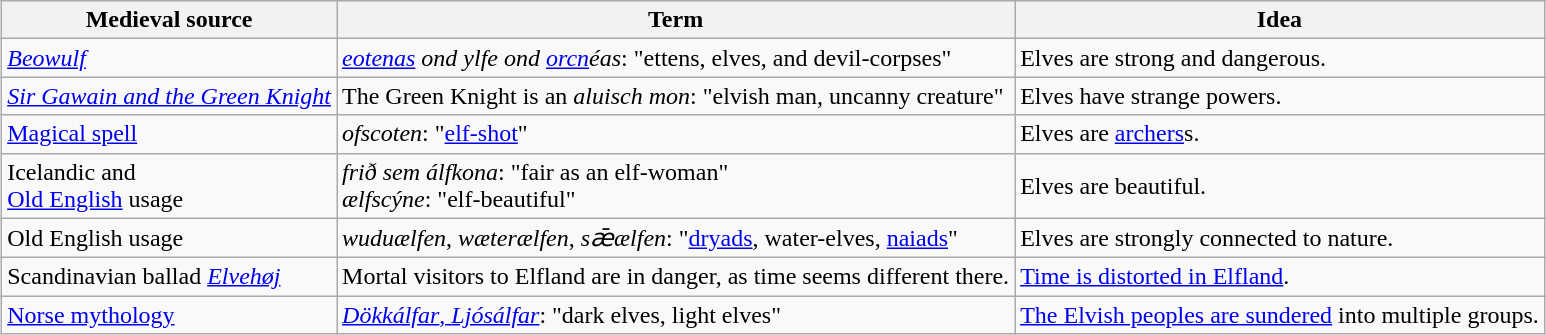<table class="wikitable" style="margin: 1em auto;">
<tr>
<th>Medieval source</th>
<th>Term</th>
<th>Idea</th>
</tr>
<tr>
<td><em><a href='#'>Beowulf</a></em></td>
<td><em><a href='#'>eotenas</a> ond ylfe ond <a href='#'>orcn</a>éas</em>: "ettens, elves, and devil-corpses"</td>
<td>Elves are strong and dangerous.</td>
</tr>
<tr>
<td><em><a href='#'>Sir Gawain and the Green Knight</a></em></td>
<td>The Green Knight is an <em>aluisch mon</em>: "elvish man, uncanny creature"</td>
<td>Elves have strange powers.</td>
</tr>
<tr>
<td><a href='#'>Magical spell</a></td>
<td><em>ofscoten</em>: "<a href='#'>elf-shot</a>"</td>
<td>Elves are <a href='#'>archers</a>s.</td>
</tr>
<tr>
<td>Icelandic and<br><a href='#'>Old English</a> usage</td>
<td><em>frið sem álfkona</em>: "fair as an elf-woman"<br><em>ælfscýne</em>: "elf-beautiful"</td>
<td>Elves are beautiful.</td>
</tr>
<tr>
<td>Old English usage</td>
<td><em>wuduælfen</em>, <em>wæterælfen</em>, <em>sǣælfen</em>: "<a href='#'>dryads</a>, water-elves, <a href='#'>naiads</a>"</td>
<td>Elves are strongly connected to nature.</td>
</tr>
<tr>
<td>Scandinavian ballad <em><a href='#'>Elvehøj</a></em></td>
<td>Mortal visitors to Elfland are in danger, as time seems different there.</td>
<td><a href='#'>Time is distorted in Elfland</a>.</td>
</tr>
<tr>
<td><a href='#'>Norse mythology</a></td>
<td><a href='#'><em>Dökkálfar</em>, <em>Ljósálfar</em></a>: "dark elves, light elves"</td>
<td><a href='#'>The Elvish peoples are sundered</a> into multiple groups.</td>
</tr>
</table>
